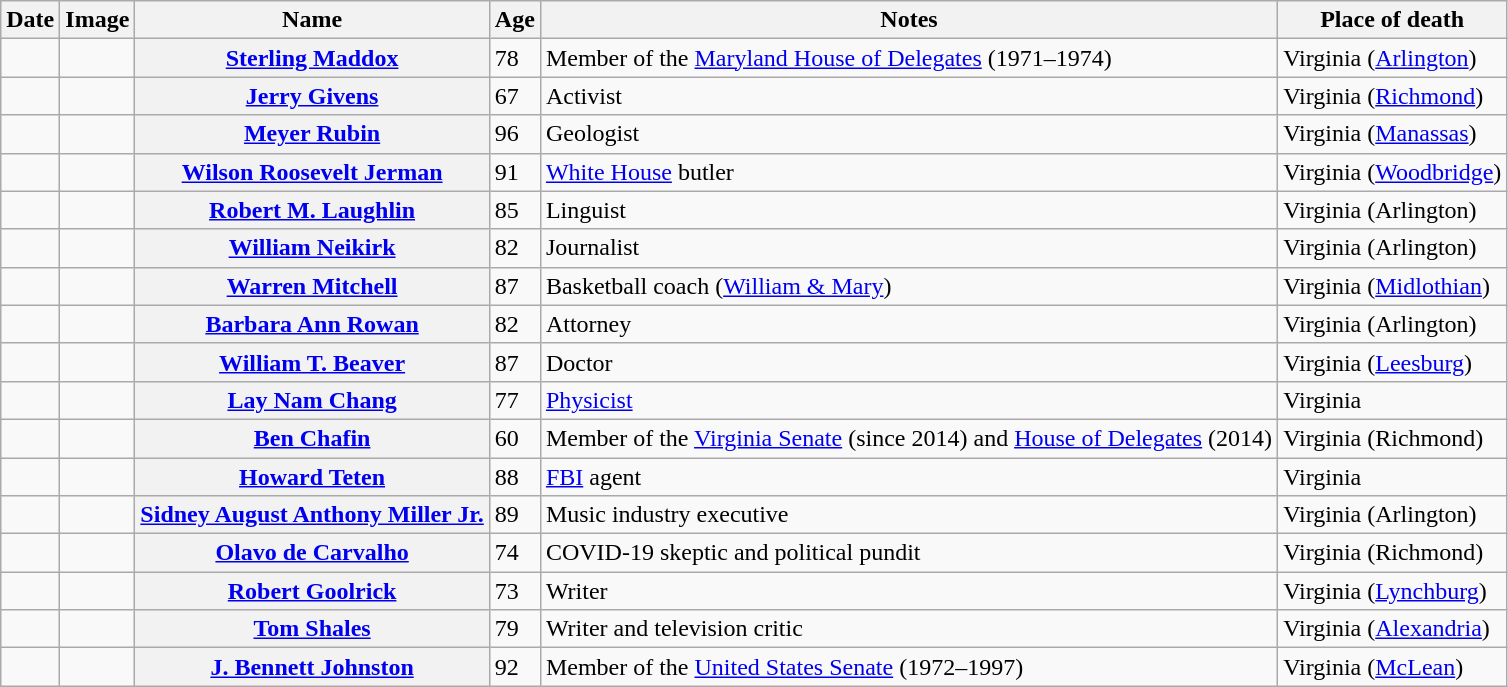<table class="wikitable sortable plainrowheaders">
<tr valign=bottom>
<th scope="col">Date</th>
<th scope="col">Image</th>
<th scope="col">Name</th>
<th scope="col">Age</th>
<th scope="col">Notes</th>
<th scope="col">Place of death</th>
</tr>
<tr>
<td></td>
<td></td>
<th scope="row"><a href='#'>Sterling Maddox</a></th>
<td>78</td>
<td>Member of the <a href='#'>Maryland House of Delegates</a> (1971–1974)</td>
<td>Virginia (<a href='#'>Arlington</a>)</td>
</tr>
<tr>
<td></td>
<td></td>
<th scope="row"><a href='#'>Jerry Givens</a></th>
<td>67</td>
<td>Activist</td>
<td>Virginia (<a href='#'>Richmond</a>)</td>
</tr>
<tr>
<td></td>
<td></td>
<th scope="row"><a href='#'>Meyer Rubin</a></th>
<td>96</td>
<td>Geologist</td>
<td>Virginia (<a href='#'>Manassas</a>)</td>
</tr>
<tr>
<td></td>
<td></td>
<th scope="row"><a href='#'>Wilson Roosevelt Jerman</a></th>
<td>91</td>
<td><a href='#'>White House</a> butler</td>
<td>Virginia (<a href='#'>Woodbridge</a>)</td>
</tr>
<tr>
<td></td>
<td></td>
<th scope="row"><a href='#'>Robert M. Laughlin</a></th>
<td>85</td>
<td>Linguist</td>
<td>Virginia (Arlington)</td>
</tr>
<tr>
<td></td>
<td></td>
<th scope="row"><a href='#'>William Neikirk</a></th>
<td>82</td>
<td>Journalist</td>
<td>Virginia (Arlington)</td>
</tr>
<tr>
<td></td>
<td></td>
<th scope="row"><a href='#'>Warren Mitchell</a></th>
<td>87</td>
<td>Basketball coach (<a href='#'>William & Mary</a>)</td>
<td>Virginia (<a href='#'>Midlothian</a>)</td>
</tr>
<tr>
<td></td>
<td></td>
<th scope="row"><a href='#'>Barbara Ann Rowan</a></th>
<td>82</td>
<td>Attorney</td>
<td>Virginia (Arlington)</td>
</tr>
<tr>
<td></td>
<td></td>
<th scope="row"><a href='#'>William T. Beaver</a></th>
<td>87</td>
<td>Doctor</td>
<td>Virginia (<a href='#'>Leesburg</a>)</td>
</tr>
<tr>
<td></td>
<td></td>
<th scope="row"><a href='#'>Lay Nam Chang</a></th>
<td>77</td>
<td><a href='#'>Physicist</a></td>
<td>Virginia</td>
</tr>
<tr>
<td></td>
<td></td>
<th scope="row"><a href='#'>Ben Chafin</a></th>
<td>60</td>
<td>Member of the <a href='#'>Virginia Senate</a> (since 2014) and <a href='#'>House of Delegates</a> (2014)</td>
<td>Virginia (Richmond)</td>
</tr>
<tr>
<td></td>
<td></td>
<th scope="row"><a href='#'>Howard Teten</a></th>
<td>88</td>
<td><a href='#'>FBI</a> agent</td>
<td>Virginia</td>
</tr>
<tr>
<td></td>
<td></td>
<th scope="row"><a href='#'>Sidney August Anthony Miller Jr.</a></th>
<td>89</td>
<td>Music industry executive</td>
<td>Virginia (Arlington)</td>
</tr>
<tr>
<td></td>
<td></td>
<th scope="row"><a href='#'>Olavo de Carvalho</a></th>
<td>74</td>
<td>COVID-19 skeptic and political pundit</td>
<td>Virginia (Richmond)</td>
</tr>
<tr>
<td></td>
<td></td>
<th scope="row"><a href='#'>Robert Goolrick</a></th>
<td>73</td>
<td>Writer</td>
<td>Virginia (<a href='#'>Lynchburg</a>)</td>
</tr>
<tr>
<td></td>
<td></td>
<th scope="row"><a href='#'>Tom Shales</a></th>
<td>79</td>
<td>Writer and television critic</td>
<td>Virginia (<a href='#'>Alexandria</a>)</td>
</tr>
<tr>
<td></td>
<td></td>
<th scope="row"><a href='#'>J. Bennett Johnston</a></th>
<td>92</td>
<td>Member of the <a href='#'>United States Senate</a> (1972–1997)</td>
<td>Virginia (<a href='#'>McLean</a>)</td>
</tr>
</table>
